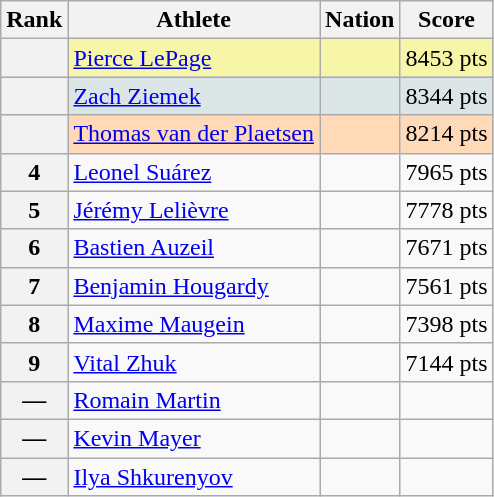<table class="wikitable">
<tr>
<th>Rank</th>
<th>Athlete</th>
<th>Nation</th>
<th>Score</th>
</tr>
<tr bgcolor="#F7F6A8">
<th></th>
<td align=left><a href='#'>Pierce LePage</a></td>
<td align=left></td>
<td>8453 pts</td>
</tr>
<tr bgcolor="#DCE5E5">
<th></th>
<td align=left><a href='#'>Zach Ziemek</a></td>
<td align=left></td>
<td>8344 pts</td>
</tr>
<tr bgcolor="#FFDAB9">
<th></th>
<td align=left><a href='#'>Thomas van der Plaetsen</a></td>
<td align=left></td>
<td>8214 pts</td>
</tr>
<tr>
<th>4</th>
<td align=left><a href='#'>Leonel Suárez</a></td>
<td align=left></td>
<td>7965 pts</td>
</tr>
<tr>
<th>5</th>
<td align=left><a href='#'>Jérémy Lelièvre</a></td>
<td align=left></td>
<td>7778 pts</td>
</tr>
<tr>
<th>6</th>
<td align=left><a href='#'>Bastien Auzeil</a></td>
<td align=left></td>
<td>7671 pts</td>
</tr>
<tr>
<th>7</th>
<td align=left><a href='#'>Benjamin Hougardy</a></td>
<td align=left></td>
<td>7561 pts</td>
</tr>
<tr>
<th>8</th>
<td align=left><a href='#'>Maxime Maugein</a></td>
<td align=left></td>
<td>7398 pts</td>
</tr>
<tr>
<th>9</th>
<td align=left><a href='#'>Vital Zhuk</a></td>
<td align=left></td>
<td>7144 pts</td>
</tr>
<tr>
<th>—</th>
<td align=left><a href='#'>Romain Martin</a></td>
<td align=left></td>
<td></td>
</tr>
<tr>
<th>—</th>
<td align=left><a href='#'>Kevin Mayer</a></td>
<td align=left></td>
<td></td>
</tr>
<tr>
<th>—</th>
<td align=left><a href='#'>Ilya Shkurenyov</a></td>
<td align=left></td>
<td></td>
</tr>
</table>
